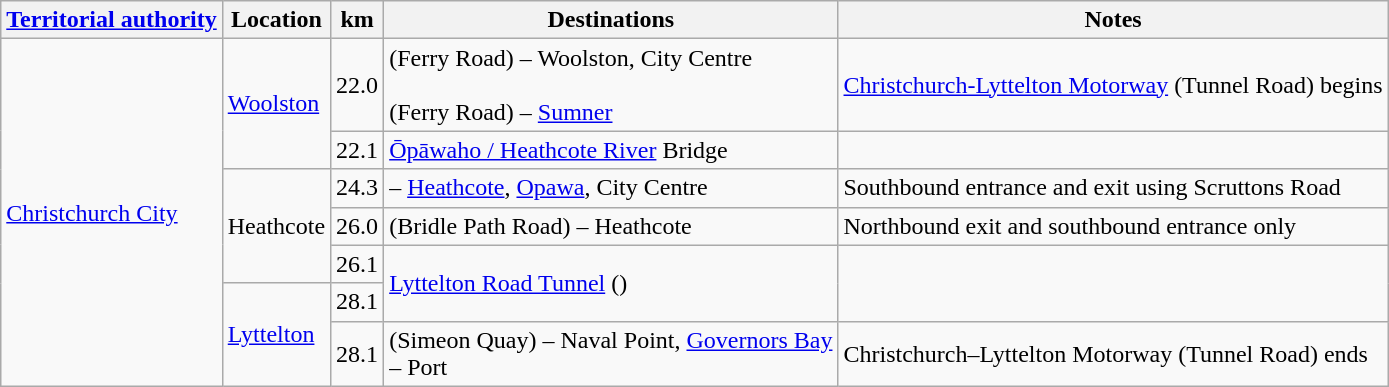<table class="wikitable">
<tr>
<th><a href='#'>Territorial authority</a></th>
<th>Location</th>
<th>km</th>
<th>Destinations</th>
<th>Notes</th>
</tr>
<tr>
<td rowspan=7><a href='#'>Christchurch City</a></td>
<td rowspan=2><a href='#'>Woolston</a></td>
<td>22.0</td>
<td>(Ferry Road) – Woolston, City Centre<br><br>(Ferry Road) – <a href='#'>Sumner</a></td>
<td> <a href='#'>Christchurch-Lyttelton Motorway</a> (Tunnel Road) begins</td>
</tr>
<tr>
<td>22.1</td>
<td><a href='#'>Ōpāwaho / Heathcote River</a> Bridge</td>
<td></td>
</tr>
<tr>
<td rowspan=3>Heathcote</td>
<td>24.3</td>
<td> – <a href='#'>Heathcote</a>, <a href='#'>Opawa</a>, City Centre</td>
<td>Southbound entrance and exit using Scruttons Road</td>
</tr>
<tr>
<td>26.0</td>
<td>(Bridle Path Road) – Heathcote</td>
<td>Northbound exit and southbound entrance only</td>
</tr>
<tr>
<td>26.1</td>
<td rowspan=2><a href='#'>Lyttelton Road Tunnel</a> ()</td>
<td rowspan=2></td>
</tr>
<tr>
<td rowspan=2><a href='#'>Lyttelton</a></td>
<td>28.1</td>
</tr>
<tr>
<td>28.1</td>
<td>(Simeon Quay) – Naval Point, <a href='#'>Governors Bay</a><br> – Port</td>
<td> Christchurch–Lyttelton Motorway (Tunnel Road) ends</td>
</tr>
</table>
